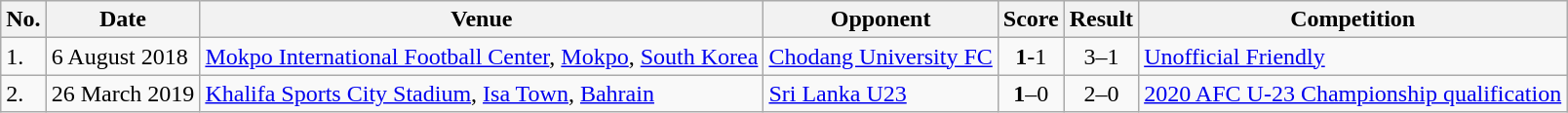<table class="wikitable" style="font-size:100%;">
<tr>
<th>No.</th>
<th>Date</th>
<th>Venue</th>
<th>Opponent</th>
<th>Score</th>
<th>Result</th>
<th>Competition</th>
</tr>
<tr>
<td>1.</td>
<td>6 August 2018</td>
<td><a href='#'>Mokpo International Football Center</a>, <a href='#'>Mokpo</a>, <a href='#'>South Korea</a></td>
<td> <a href='#'>Chodang University FC</a></td>
<td align=center><strong>1</strong>-1</td>
<td align=center>3–1</td>
<td><a href='#'>Unofficial Friendly</a></td>
</tr>
<tr>
<td>2.</td>
<td>26 March 2019</td>
<td><a href='#'>Khalifa Sports City Stadium</a>, <a href='#'>Isa Town</a>, <a href='#'>Bahrain</a></td>
<td> <a href='#'>Sri Lanka U23</a></td>
<td align=center><strong>1</strong>–0</td>
<td align=center>2–0</td>
<td><a href='#'>2020 AFC U-23 Championship qualification</a></td>
</tr>
</table>
